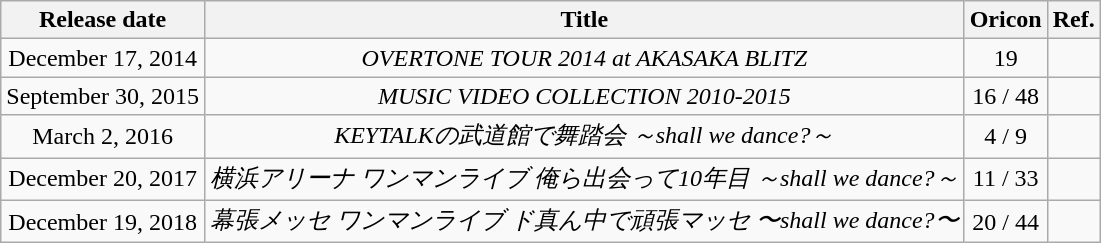<table class="wikitable plainrowheaders" style="text-align: center">
<tr>
<th>Release date</th>
<th>Title</th>
<th>Oricon</th>
<th>Ref.</th>
</tr>
<tr>
<td>December 17, 2014</td>
<td><em>OVERTONE TOUR 2014 at AKASAKA BLITZ</em></td>
<td>19</td>
<td></td>
</tr>
<tr>
<td>September 30, 2015</td>
<td><em>MUSIC VIDEO COLLECTION 2010-2015</em></td>
<td>16 / 48</td>
<td></td>
</tr>
<tr>
<td>March 2, 2016</td>
<td><em>KEYTALKの武道館で舞踏会 ～shall we dance?～</em></td>
<td>4 / 9</td>
<td></td>
</tr>
<tr>
<td>December 20, 2017</td>
<td><em>横浜アリーナ ワンマンライブ 俺ら出会って10年目 ～shall we dance?～</em></td>
<td>11 / 33</td>
<td></td>
</tr>
<tr>
<td>December 19, 2018</td>
<td><em>幕張メッセ ワンマンライブ ド真ん中で頑張マッセ 〜shall we dance?〜</em></td>
<td>20 / 44</td>
<td></td>
</tr>
</table>
